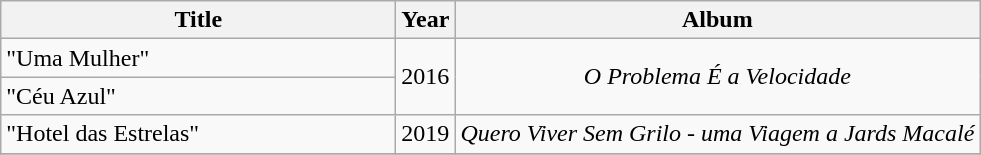<table class="wikitable">
<tr>
<th style="width:16em;">Title</th>
<th>Year</th>
<th>Album</th>
</tr>
<tr>
<td>"Uma Mulher"</td>
<td rowspan="2">2016</td>
<td align="center" rowspan="2"><em>O Problema É a Velocidade</em></td>
</tr>
<tr>
<td>"Céu Azul"</td>
</tr>
<tr>
<td>"Hotel das Estrelas"</td>
<td>2019</td>
<td><em>Quero Viver Sem Grilo - uma Viagem a Jards Macalé</em></td>
</tr>
<tr>
</tr>
</table>
